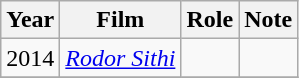<table class="wikitable">
<tr>
<th>Year</th>
<th>Film</th>
<th>Role</th>
<th>Note</th>
</tr>
<tr>
<td>2014</td>
<td><em><a href='#'>Rodor Sithi</a></em></td>
<td></td>
<td></td>
</tr>
<tr>
</tr>
</table>
